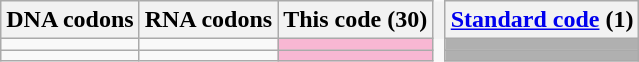<table class="wikitable" style="border: none; text-align: center;">
<tr>
<th>DNA codons</th>
<th>RNA codons</th>
<th>This code (30)</th>
<th style="border: none; width: 1px;"></th>
<th><a href='#'>Standard code</a> (1)</th>
</tr>
<tr>
<td></td>
<td></td>
<td style="background-color:#f8b7d3;"></td>
<td style="border: none; width: 1px;"></td>
<td style="background-color:#B0B0B0;"></td>
</tr>
<tr>
<td></td>
<td></td>
<td style="background-color:#f8b7d3;"></td>
<td style="border: none; width: 1px;"></td>
<td style="background-color:#B0B0B0;"></td>
</tr>
</table>
